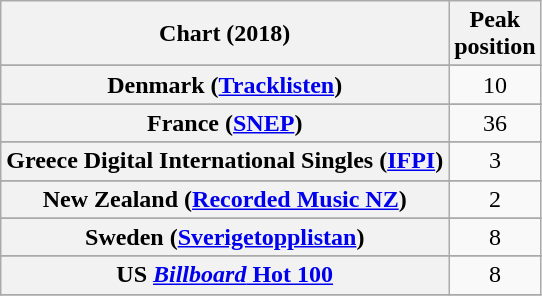<table class="wikitable sortable plainrowheaders" style="text-align:center">
<tr>
<th scope="col">Chart (2018)</th>
<th scope="col">Peak<br> position</th>
</tr>
<tr>
</tr>
<tr>
</tr>
<tr>
</tr>
<tr>
</tr>
<tr>
<th scope="row">Denmark (<a href='#'>Tracklisten</a>)</th>
<td>10</td>
</tr>
<tr>
</tr>
<tr>
<th scope="row">France (<a href='#'>SNEP</a>)</th>
<td>36</td>
</tr>
<tr>
</tr>
<tr>
<th scope="row">Greece Digital International Singles (<a href='#'>IFPI</a>)</th>
<td>3</td>
</tr>
<tr>
</tr>
<tr>
</tr>
<tr>
</tr>
<tr>
</tr>
<tr>
<th scope="row">New Zealand (<a href='#'>Recorded Music NZ</a>)</th>
<td>2</td>
</tr>
<tr>
</tr>
<tr>
</tr>
<tr>
</tr>
<tr>
<th scope="row">Sweden (<a href='#'>Sverigetopplistan</a>)</th>
<td>8</td>
</tr>
<tr>
</tr>
<tr>
</tr>
<tr>
<th scope="row">US <a href='#'><em>Billboard</em> Hot 100</a></th>
<td>8</td>
</tr>
<tr>
</tr>
</table>
